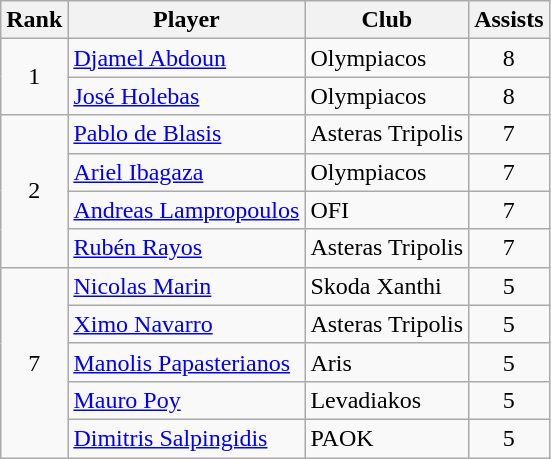<table class="wikitable" style="text-align:center">
<tr>
<th>Rank</th>
<th>Player</th>
<th>Club</th>
<th>Assists</th>
</tr>
<tr>
<td rowspan="2">1</td>
<td align="left"> <a href='#'>Djamel Abdoun</a></td>
<td align="left">Olympiacos</td>
<td>8</td>
</tr>
<tr>
<td align="left"> <a href='#'>José Holebas</a></td>
<td align="left">Olympiacos</td>
<td>8</td>
</tr>
<tr>
<td rowspan="4">2</td>
<td align="left"> <a href='#'>Pablo de Blasis</a></td>
<td align="left">Asteras Tripolis</td>
<td>7</td>
</tr>
<tr>
<td align="left"> <a href='#'>Ariel Ibagaza</a></td>
<td align="left">Olympiacos</td>
<td>7</td>
</tr>
<tr>
<td align="left"> <a href='#'>Andreas Lampropoulos</a></td>
<td align="left">OFI</td>
<td>7</td>
</tr>
<tr>
<td align="left"> <a href='#'>Rubén Rayos</a></td>
<td align="left">Asteras Tripolis</td>
<td>7</td>
</tr>
<tr>
<td rowspan="5">7</td>
<td align="left"> <a href='#'>Nicolas Marin</a></td>
<td align="left">Skoda Xanthi</td>
<td>5</td>
</tr>
<tr>
<td align="left"> <a href='#'>Ximo Navarro</a></td>
<td align="left">Asteras Tripolis</td>
<td>5</td>
</tr>
<tr>
<td align="left"> <a href='#'>Manolis Papasterianos</a></td>
<td align="left">Aris</td>
<td>5</td>
</tr>
<tr>
<td align="left"> <a href='#'>Mauro Poy</a></td>
<td align="left">Levadiakos</td>
<td>5</td>
</tr>
<tr>
<td align="left"> <a href='#'>Dimitris Salpingidis</a></td>
<td align="left">PAOK</td>
<td>5</td>
</tr>
</table>
